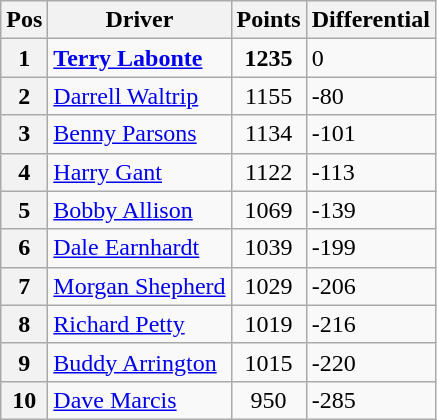<table class="wikitable">
<tr>
<th>Pos</th>
<th>Driver</th>
<th>Points</th>
<th>Differential</th>
</tr>
<tr>
<th>1 </th>
<td><strong><a href='#'>Terry Labonte</a></strong></td>
<td style="text-align:center;"><strong>1235</strong></td>
<td>0</td>
</tr>
<tr>
<th>2 </th>
<td><a href='#'>Darrell Waltrip</a></td>
<td style="text-align:center;">1155</td>
<td>-80</td>
</tr>
<tr>
<th>3 </th>
<td><a href='#'>Benny Parsons</a></td>
<td style="text-align:center;">1134</td>
<td>-101</td>
</tr>
<tr>
<th>4 </th>
<td><a href='#'>Harry Gant</a></td>
<td style="text-align:center;">1122</td>
<td>-113</td>
</tr>
<tr>
<th>5 </th>
<td><a href='#'>Bobby Allison</a></td>
<td style="text-align:center;">1069</td>
<td>-139</td>
</tr>
<tr>
<th>6 </th>
<td><a href='#'>Dale Earnhardt</a></td>
<td style="text-align:center;">1039</td>
<td>-199</td>
</tr>
<tr>
<th>7 </th>
<td><a href='#'>Morgan Shepherd</a></td>
<td style="text-align:center;">1029</td>
<td>-206</td>
</tr>
<tr>
<th>8</th>
<td><a href='#'>Richard Petty</a></td>
<td style="text-align:center;">1019</td>
<td>-216</td>
</tr>
<tr>
<th>9 </th>
<td><a href='#'>Buddy Arrington</a></td>
<td style="text-align:center;">1015</td>
<td>-220</td>
</tr>
<tr>
<th>10 </th>
<td><a href='#'>Dave Marcis</a></td>
<td style="text-align:center;">950</td>
<td>-285</td>
</tr>
</table>
